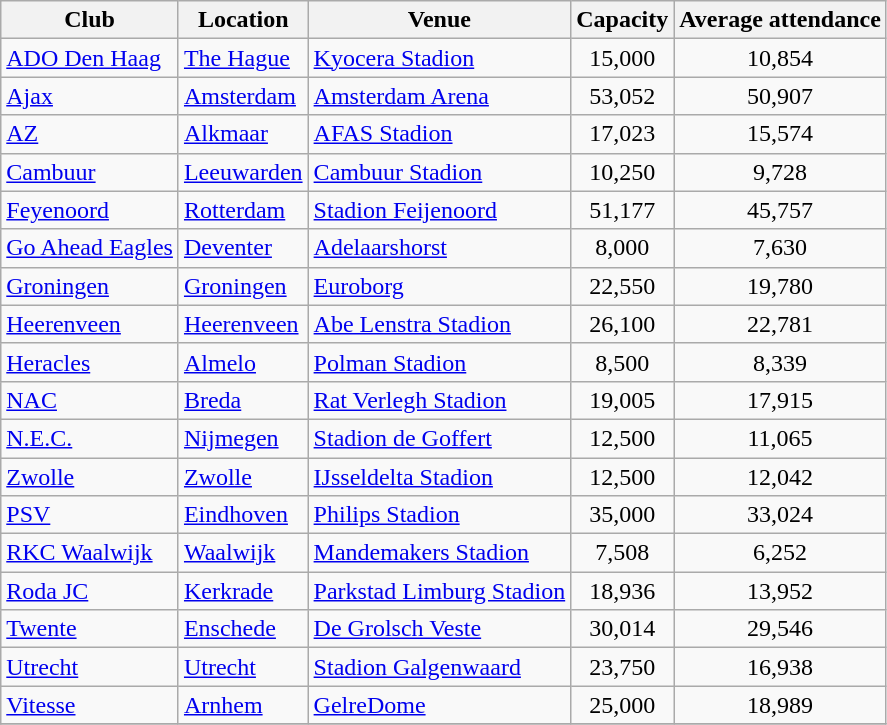<table class="wikitable sortable">
<tr>
<th>Club</th>
<th>Location</th>
<th>Venue</th>
<th>Capacity</th>
<th>Average attendance</th>
</tr>
<tr>
<td><a href='#'>ADO Den Haag</a></td>
<td><a href='#'>The Hague</a></td>
<td><a href='#'>Kyocera Stadion</a></td>
<td align="center">15,000</td>
<td align="center">10,854</td>
</tr>
<tr>
<td><a href='#'>Ajax</a></td>
<td><a href='#'>Amsterdam</a></td>
<td><a href='#'>Amsterdam Arena</a></td>
<td align="center">53,052</td>
<td align="center">50,907</td>
</tr>
<tr>
<td><a href='#'>AZ</a></td>
<td><a href='#'>Alkmaar</a></td>
<td><a href='#'>AFAS Stadion</a></td>
<td align="center">17,023</td>
<td align="center">15,574</td>
</tr>
<tr>
<td><a href='#'>Cambuur</a></td>
<td><a href='#'>Leeuwarden</a></td>
<td><a href='#'>Cambuur Stadion</a></td>
<td align="center">10,250</td>
<td align="center">9,728</td>
</tr>
<tr>
<td><a href='#'>Feyenoord</a></td>
<td><a href='#'>Rotterdam</a></td>
<td><a href='#'>Stadion Feijenoord</a></td>
<td align="center">51,177</td>
<td align="center">45,757</td>
</tr>
<tr>
<td><a href='#'>Go Ahead Eagles</a></td>
<td><a href='#'>Deventer</a></td>
<td><a href='#'>Adelaarshorst</a></td>
<td align="center">8,000</td>
<td align="center">7,630</td>
</tr>
<tr>
<td><a href='#'>Groningen</a></td>
<td><a href='#'>Groningen</a></td>
<td><a href='#'>Euroborg</a></td>
<td align="center">22,550</td>
<td align="center">19,780</td>
</tr>
<tr>
<td><a href='#'>Heerenveen</a></td>
<td><a href='#'>Heerenveen</a></td>
<td><a href='#'>Abe Lenstra Stadion</a></td>
<td align="center">26,100</td>
<td align="center">22,781</td>
</tr>
<tr>
<td><a href='#'>Heracles</a></td>
<td><a href='#'>Almelo</a></td>
<td><a href='#'>Polman Stadion</a></td>
<td align="center">8,500</td>
<td align="center">8,339</td>
</tr>
<tr>
<td><a href='#'>NAC</a></td>
<td><a href='#'>Breda</a></td>
<td><a href='#'>Rat Verlegh Stadion</a></td>
<td align="center">19,005</td>
<td align="center">17,915</td>
</tr>
<tr>
<td><a href='#'>N.E.C.</a></td>
<td><a href='#'>Nijmegen</a></td>
<td><a href='#'>Stadion de Goffert</a></td>
<td align="center">12,500</td>
<td align="center">11,065</td>
</tr>
<tr>
<td><a href='#'>Zwolle</a></td>
<td><a href='#'>Zwolle</a></td>
<td><a href='#'>IJsseldelta Stadion</a></td>
<td align="center">12,500</td>
<td align="center">12,042</td>
</tr>
<tr>
<td><a href='#'>PSV</a></td>
<td><a href='#'>Eindhoven</a></td>
<td><a href='#'>Philips Stadion</a></td>
<td align="center">35,000</td>
<td align="center">33,024</td>
</tr>
<tr>
<td><a href='#'>RKC Waalwijk</a></td>
<td><a href='#'>Waalwijk</a></td>
<td><a href='#'>Mandemakers Stadion</a></td>
<td align="center">7,508</td>
<td align="center">6,252</td>
</tr>
<tr>
<td><a href='#'>Roda JC</a></td>
<td><a href='#'>Kerkrade</a></td>
<td><a href='#'>Parkstad Limburg Stadion</a></td>
<td align="center">18,936</td>
<td align="center">13,952</td>
</tr>
<tr>
<td><a href='#'>Twente</a></td>
<td><a href='#'>Enschede</a></td>
<td><a href='#'>De Grolsch Veste</a></td>
<td align="center">30,014</td>
<td align="center">29,546</td>
</tr>
<tr>
<td><a href='#'>Utrecht</a></td>
<td><a href='#'>Utrecht</a></td>
<td><a href='#'>Stadion Galgenwaard</a></td>
<td align="center">23,750</td>
<td align="center">16,938</td>
</tr>
<tr>
<td><a href='#'>Vitesse</a></td>
<td><a href='#'>Arnhem</a></td>
<td><a href='#'>GelreDome</a></td>
<td align="center">25,000</td>
<td align="center">18,989</td>
</tr>
<tr>
</tr>
</table>
